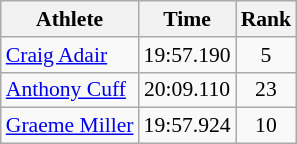<table class="wikitable" style="font-size:90%;">
<tr>
<th>Athlete</th>
<th>Time</th>
<th>Rank</th>
</tr>
<tr align=center>
<td align=left><a href='#'>Craig Adair</a></td>
<td>19:57.190</td>
<td>5</td>
</tr>
<tr align=center>
<td align=left><a href='#'>Anthony Cuff</a></td>
<td>20:09.110</td>
<td>23</td>
</tr>
<tr align=center>
<td align=left><a href='#'>Graeme Miller</a></td>
<td>19:57.924</td>
<td>10</td>
</tr>
</table>
